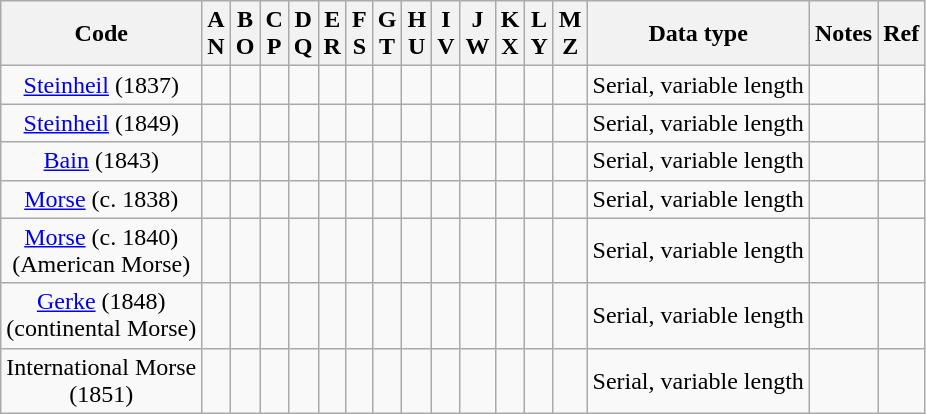<table class="wikitable" style="text-align:center;">
<tr>
<th>Code</th>
<th>A<br>N</th>
<th>B<br>O</th>
<th>C<br>P</th>
<th>D<br>Q</th>
<th>E<br>R</th>
<th>F<br>S</th>
<th>G<br>T</th>
<th>H<br>U</th>
<th>I<br>V</th>
<th>J<br>W</th>
<th>K<br>X</th>
<th>L<br>Y</th>
<th>M<br>Z</th>
<th>Data type</th>
<th>Notes</th>
<th>Ref</th>
</tr>
<tr>
<td><a href='#'>Steinheil</a> (1837)</td>
<td><br></td>
<td><br></td>
<td><br></td>
<td><br></td>
<td><br></td>
<td><br></td>
<td><br></td>
<td><br></td>
<td><br></td>
<td><br></td>
<td><br></td>
<td><br></td>
<td><br></td>
<td>Serial, variable length</td>
<td></td>
<td></td>
</tr>
<tr>
<td><a href='#'>Steinheil</a> (1849)</td>
<td><br></td>
<td><br></td>
<td><br></td>
<td><br></td>
<td><br></td>
<td><br></td>
<td><br></td>
<td><br></td>
<td><br></td>
<td><br></td>
<td><br></td>
<td><br></td>
<td><br></td>
<td>Serial, variable length</td>
<td></td>
<td></td>
</tr>
<tr>
<td><a href='#'>Bain</a> (1843)</td>
<td><br></td>
<td><br></td>
<td><br></td>
<td><br></td>
<td><br></td>
<td><br></td>
<td><br></td>
<td><br></td>
<td><br></td>
<td><br></td>
<td><br></td>
<td><br></td>
<td><br></td>
<td>Serial, variable length</td>
<td></td>
<td></td>
</tr>
<tr>
<td><a href='#'>Morse</a> (c. 1838)</td>
<td><br></td>
<td><br></td>
<td><br></td>
<td><br></td>
<td><br></td>
<td><br></td>
<td><br></td>
<td><br></td>
<td><br></td>
<td><br></td>
<td><br></td>
<td><br></td>
<td><br></td>
<td>Serial, variable length</td>
<td></td>
<td></td>
</tr>
<tr>
<td><a href='#'>Morse</a> (c. 1840)<br>(American Morse)</td>
<td><br></td>
<td><br></td>
<td><br></td>
<td><br></td>
<td><br></td>
<td><br></td>
<td><br></td>
<td><br></td>
<td><br></td>
<td><br></td>
<td><br></td>
<td><br></td>
<td><br></td>
<td>Serial, variable length</td>
<td></td>
<td></td>
</tr>
<tr>
<td><a href='#'>Gerke</a> (1848)<br>(continental Morse)</td>
<td><br></td>
<td><br></td>
<td><br></td>
<td><br></td>
<td><br></td>
<td><br></td>
<td><br></td>
<td><br></td>
<td><br></td>
<td><br></td>
<td><br></td>
<td><br></td>
<td><br></td>
<td>Serial, variable length</td>
<td></td>
<td></td>
</tr>
<tr>
<td>International Morse<br>(1851)</td>
<td><br></td>
<td><br></td>
<td><br></td>
<td><br></td>
<td><br></td>
<td><br></td>
<td><br></td>
<td><br></td>
<td><br></td>
<td><br></td>
<td><br></td>
<td><br></td>
<td><br></td>
<td>Serial, variable length</td>
<td></td>
<td></td>
</tr>
</table>
